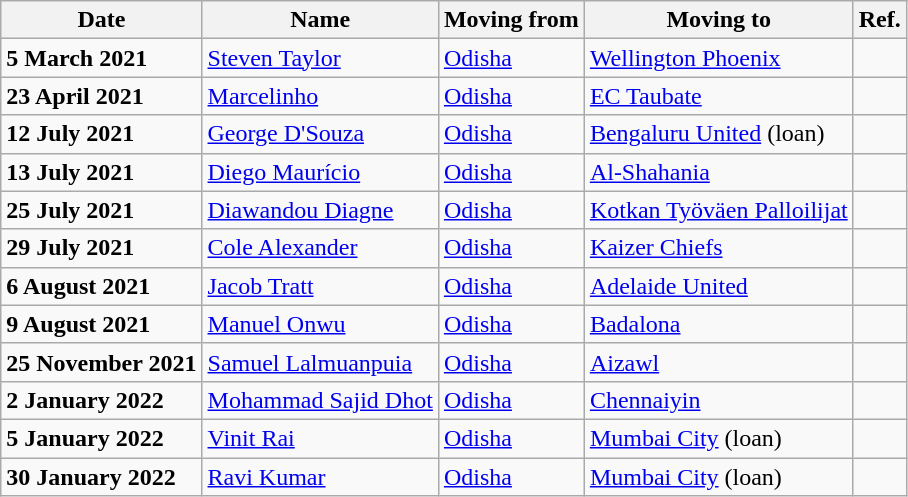<table class="wikitable plainrowheaders" style="text-align:center; text-align:left">
<tr>
<th>Date</th>
<th>Name</th>
<th>Moving from</th>
<th>Moving to</th>
<th>Ref.</th>
</tr>
<tr>
<td><strong>5 March 2021</strong></td>
<td> <a href='#'>Steven Taylor</a></td>
<td><a href='#'>Odisha</a></td>
<td> <a href='#'>Wellington Phoenix</a></td>
<td></td>
</tr>
<tr>
<td><strong>23 April 2021</strong></td>
<td> <a href='#'>Marcelinho</a></td>
<td><a href='#'>Odisha</a></td>
<td> <a href='#'>EC Taubate</a></td>
<td></td>
</tr>
<tr>
<td><strong>12 July 2021</strong></td>
<td> <a href='#'>George D'Souza</a></td>
<td><a href='#'>Odisha</a></td>
<td> <a href='#'>Bengaluru United</a> (loan)</td>
<td></td>
</tr>
<tr>
<td><strong>13 July 2021</strong></td>
<td> <a href='#'>Diego Maurício</a></td>
<td><a href='#'>Odisha</a></td>
<td> <a href='#'>Al-Shahania</a></td>
<td></td>
</tr>
<tr>
<td><strong>25 July 2021</strong></td>
<td> <a href='#'>Diawandou Diagne</a></td>
<td><a href='#'>Odisha</a></td>
<td> <a href='#'>Kotkan Työväen Palloilijat</a></td>
<td></td>
</tr>
<tr>
<td><strong>29 July 2021</strong></td>
<td> <a href='#'>Cole Alexander</a></td>
<td><a href='#'>Odisha</a></td>
<td> <a href='#'>Kaizer Chiefs</a></td>
<td></td>
</tr>
<tr>
<td><strong>6 August 2021</strong></td>
<td> <a href='#'>Jacob Tratt</a></td>
<td><a href='#'>Odisha</a></td>
<td> <a href='#'>Adelaide United</a></td>
<td></td>
</tr>
<tr>
<td><strong>9 August 2021</strong></td>
<td> <a href='#'>Manuel Onwu</a></td>
<td><a href='#'>Odisha</a></td>
<td> <a href='#'>Badalona</a></td>
<td></td>
</tr>
<tr>
<td><strong>25 November 2021</strong></td>
<td> <a href='#'>Samuel Lalmuanpuia</a></td>
<td><a href='#'>Odisha</a></td>
<td> <a href='#'>Aizawl</a></td>
<td></td>
</tr>
<tr>
<td><strong>2 January 2022</strong></td>
<td> <a href='#'>Mohammad Sajid Dhot</a></td>
<td><a href='#'>Odisha</a></td>
<td><a href='#'>Chennaiyin</a></td>
<td></td>
</tr>
<tr>
<td><strong>5 January 2022</strong></td>
<td> <a href='#'>Vinit Rai</a></td>
<td><a href='#'>Odisha</a></td>
<td><a href='#'>Mumbai City</a> (loan)</td>
<td></td>
</tr>
<tr>
<td><strong>30 January 2022</strong></td>
<td> <a href='#'>Ravi Kumar</a></td>
<td><a href='#'>Odisha</a></td>
<td><a href='#'>Mumbai City</a> (loan)</td>
<td></td>
</tr>
</table>
